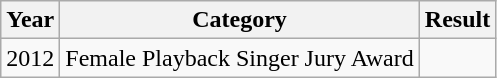<table class="wikitable sortable">
<tr>
<th>Year</th>
<th>Category</th>
<th>Result</th>
</tr>
<tr>
<td>2012</td>
<td>Female Playback Singer Jury Award</td>
<td></td>
</tr>
</table>
